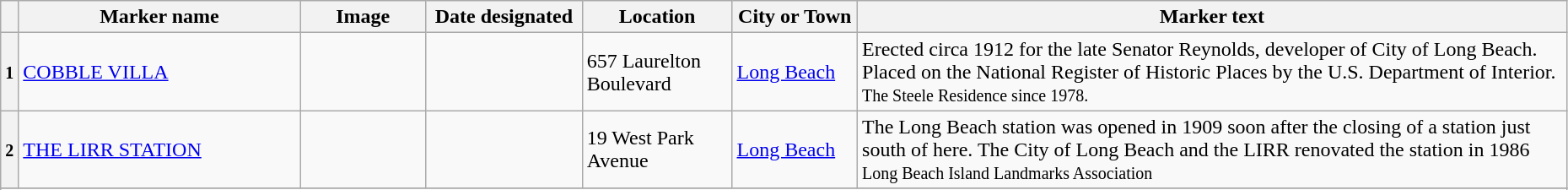<table class="wikitable sortable" style="width:98%">
<tr>
<th></th>
<th width = 18% ><strong>Marker name</strong></th>
<th width = 8% class="unsortable" ><strong>Image</strong></th>
<th width = 10% ><strong>Date designated</strong></th>
<th><strong>Location</strong></th>
<th width = 8% ><strong>City or Town</strong></th>
<th class="unsortable" ><strong>Marker text</strong></th>
</tr>
<tr ->
<th><small>1</small></th>
<td><a href='#'>COBBLE VILLA</a></td>
<td></td>
<td></td>
<td>657 Laurelton Boulevard</td>
<td><a href='#'>Long Beach</a></td>
<td>Erected circa 1912 for the late Senator Reynolds, developer of City of Long Beach. Placed on the National Register of Historic Places by the U.S. Department of Interior.<br><small>The Steele Residence since 1978.</small></td>
</tr>
<tr ->
<th><small>2</small></th>
<td><a href='#'>THE LIRR STATION</a></td>
<td></td>
<td></td>
<td>19 West Park Avenue</td>
<td><a href='#'>Long Beach</a></td>
<td>The Long Beach station was opened in 1909 soon after the closing of a station just south of here. The City of Long Beach and the LIRR renovated the station in 1986  <br><small>Long Beach Island Landmarks Association</small></td>
</tr>
<tr ->
</tr>
<tr ->
</tr>
<tr ->
</tr>
</table>
